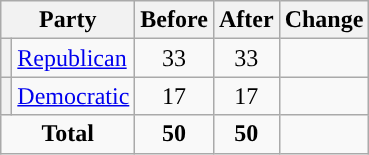<table class="wikitable" style="text-align:center;">
<tr>
<th colspan="2">Party</th>
<th>Before</th>
<th>After</th>
<th>Change</th>
</tr>
<tr>
<th style="background-color:"></th>
<td style="text-align:left;"><a href='#'>Republican</a></td>
<td>33</td>
<td>33</td>
<td></td>
</tr>
<tr>
<th style="background-color:"></th>
<td style="text-align:left;"><a href='#'>Democratic</a></td>
<td>17</td>
<td>17</td>
<td></td>
</tr>
<tr>
<td colspan="2"><strong>Total</strong></td>
<td><strong>50</strong></td>
<td><strong>50</strong></td>
<td></td>
</tr>
</table>
